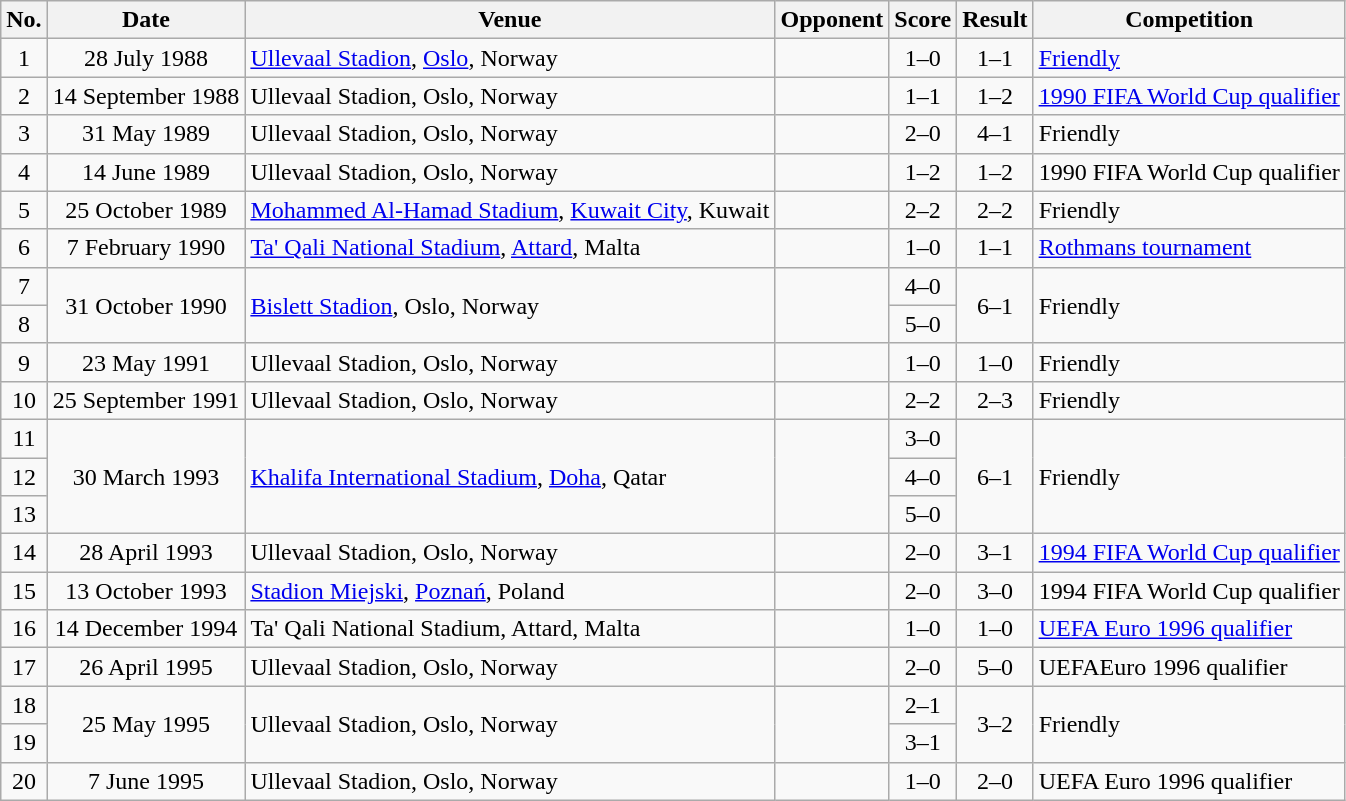<table class="wikitable sortable">
<tr>
<th scope="col">No.</th>
<th scope="col">Date</th>
<th scope="col">Venue</th>
<th scope="col">Opponent</th>
<th scope="col">Score</th>
<th scope="col">Result</th>
<th scope="col">Competition</th>
</tr>
<tr>
<td align="center">1</td>
<td align="center">28 July 1988</td>
<td><a href='#'>Ullevaal Stadion</a>, <a href='#'>Oslo</a>, Norway</td>
<td></td>
<td align="center">1–0</td>
<td align="center">1–1</td>
<td><a href='#'>Friendly</a></td>
</tr>
<tr>
<td align="center">2</td>
<td align="center">14 September 1988</td>
<td>Ullevaal Stadion, Oslo, Norway</td>
<td></td>
<td align="center">1–1</td>
<td align="center">1–2</td>
<td><a href='#'>1990 FIFA World Cup qualifier</a></td>
</tr>
<tr>
<td align="center">3</td>
<td align="center">31 May 1989</td>
<td>Ullevaal Stadion, Oslo, Norway</td>
<td></td>
<td align="center">2–0</td>
<td align="center">4–1</td>
<td>Friendly</td>
</tr>
<tr>
<td align="center">4</td>
<td align="center">14 June 1989</td>
<td>Ullevaal Stadion, Oslo, Norway</td>
<td></td>
<td align="center">1–2</td>
<td align="center">1–2</td>
<td>1990 FIFA World Cup qualifier</td>
</tr>
<tr>
<td align="center">5</td>
<td align="center">25 October 1989</td>
<td><a href='#'>Mohammed Al-Hamad Stadium</a>, <a href='#'>Kuwait City</a>, Kuwait</td>
<td></td>
<td align="center">2–2</td>
<td align="center">2–2</td>
<td>Friendly</td>
</tr>
<tr>
<td align="center">6</td>
<td align="center">7 February 1990</td>
<td><a href='#'>Ta' Qali National Stadium</a>, <a href='#'>Attard</a>, Malta</td>
<td></td>
<td align="center">1–0</td>
<td align="center">1–1</td>
<td><a href='#'>Rothmans tournament</a></td>
</tr>
<tr>
<td align="center">7</td>
<td rowspan="2" align="center">31 October 1990</td>
<td rowspan="2"><a href='#'>Bislett Stadion</a>, Oslo, Norway</td>
<td rowspan="2"></td>
<td align="center">4–0</td>
<td rowspan="2" align="center">6–1</td>
<td rowspan="2">Friendly</td>
</tr>
<tr>
<td align="center">8</td>
<td align="center">5–0</td>
</tr>
<tr>
<td align="center">9</td>
<td align="center">23 May 1991</td>
<td>Ullevaal Stadion, Oslo, Norway</td>
<td></td>
<td align="center">1–0</td>
<td align="center">1–0</td>
<td>Friendly</td>
</tr>
<tr>
<td align="center">10</td>
<td align="center">25 September 1991</td>
<td>Ullevaal Stadion, Oslo, Norway</td>
<td></td>
<td align="center">2–2</td>
<td align="center">2–3</td>
<td>Friendly</td>
</tr>
<tr>
<td align="center">11</td>
<td rowspan="3" align="center">30 March 1993</td>
<td rowspan="3"><a href='#'>Khalifa International Stadium</a>, <a href='#'>Doha</a>, Qatar</td>
<td rowspan="3"></td>
<td align="center">3–0</td>
<td rowspan="3" align="center">6–1</td>
<td rowspan="3">Friendly</td>
</tr>
<tr>
<td align="center">12</td>
<td align="center">4–0</td>
</tr>
<tr>
<td align="center">13</td>
<td align="center">5–0</td>
</tr>
<tr>
<td align="center">14</td>
<td align="center">28 April 1993</td>
<td>Ullevaal Stadion, Oslo, Norway</td>
<td></td>
<td align="center">2–0</td>
<td align="center">3–1</td>
<td><a href='#'>1994 FIFA World Cup qualifier</a></td>
</tr>
<tr>
<td align="center">15</td>
<td align="center">13 October 1993</td>
<td><a href='#'>Stadion Miejski</a>, <a href='#'>Poznań</a>, Poland</td>
<td></td>
<td align="center">2–0</td>
<td align="center">3–0</td>
<td>1994 FIFA World Cup qualifier</td>
</tr>
<tr>
<td align="center">16</td>
<td align="center">14 December 1994</td>
<td>Ta' Qali National Stadium, Attard, Malta</td>
<td></td>
<td align="center">1–0</td>
<td align="center">1–0</td>
<td><a href='#'>UEFA Euro 1996 qualifier</a></td>
</tr>
<tr>
<td align="center">17</td>
<td align="center">26 April 1995</td>
<td>Ullevaal Stadion, Oslo, Norway</td>
<td></td>
<td align="center">2–0</td>
<td align="center">5–0</td>
<td>UEFAEuro 1996 qualifier</td>
</tr>
<tr>
<td align="center">18</td>
<td rowspan="2" align="center">25 May 1995</td>
<td rowspan="2">Ullevaal Stadion, Oslo, Norway</td>
<td rowspan="2"></td>
<td align="center">2–1</td>
<td rowspan="2" align="center">3–2</td>
<td rowspan="2">Friendly</td>
</tr>
<tr>
<td align="center">19</td>
<td align="center">3–1</td>
</tr>
<tr>
<td align="center">20</td>
<td align="center">7 June 1995</td>
<td>Ullevaal Stadion, Oslo, Norway</td>
<td></td>
<td align="center">1–0</td>
<td align="center">2–0</td>
<td>UEFA Euro 1996 qualifier</td>
</tr>
</table>
